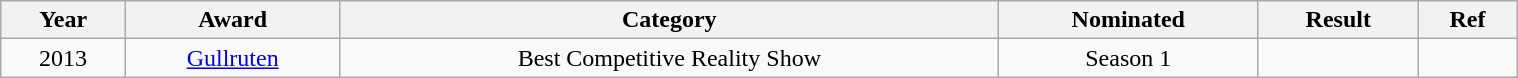<table class="wikitable" width=80% style="margin:1em auto;text-align:center">
<tr>
<th>Year</th>
<th>Award</th>
<th>Category</th>
<th>Nominated</th>
<th>Result</th>
<th>Ref</th>
</tr>
<tr>
<td>2013</td>
<td><a href='#'>Gullruten</a></td>
<td>Best Competitive Reality Show</td>
<td>Season 1</td>
<td></td>
<td></td>
</tr>
</table>
